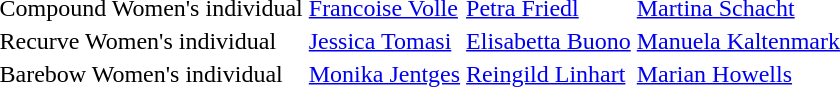<table>
<tr>
<td>Compound Women's individual<br></td>
<td> <a href='#'>Francoise Volle</a></td>
<td> <a href='#'>Petra Friedl</a></td>
<td> <a href='#'>Martina Schacht</a></td>
</tr>
<tr>
<td>Recurve Women's individual<br></td>
<td> <a href='#'>Jessica Tomasi</a></td>
<td> <a href='#'>Elisabetta Buono</a></td>
<td> <a href='#'>Manuela Kaltenmark</a></td>
</tr>
<tr>
<td>Barebow Women's individual<br></td>
<td> <a href='#'>Monika Jentges</a></td>
<td> <a href='#'>Reingild Linhart</a></td>
<td> <a href='#'>Marian Howells</a></td>
</tr>
</table>
